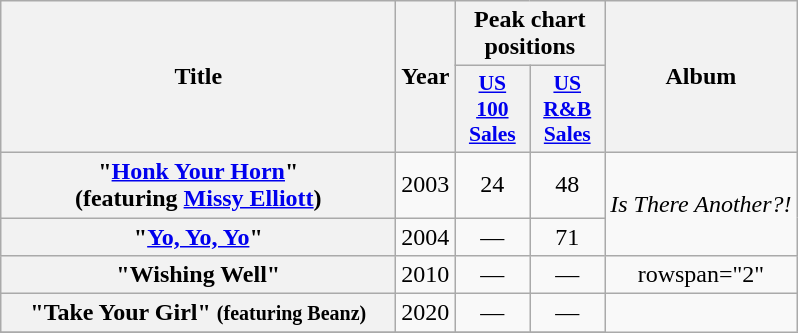<table class="wikitable plainrowheaders" style="text-align:center;" border="1">
<tr>
<th scope="col" rowspan="2" style="width:16em;">Title</th>
<th scope="col" rowspan="2">Year</th>
<th scope="col" colspan="2">Peak chart positions</th>
<th scope="col" rowspan="2">Album</th>
</tr>
<tr>
<th scope="col" style="width:3em;font-size:90%;"><a href='#'>US 100 Sales</a></th>
<th scope="col" style="width:3em;font-size:90%;"><a href='#'>US R&B Sales</a></th>
</tr>
<tr>
<th scope="row">"<a href='#'>Honk Your Horn</a>" <br><span>(featuring <a href='#'>Missy Elliott</a>)</span></th>
<td>2003</td>
<td>24</td>
<td>48</td>
<td rowspan="2"><em>Is There Another?!</em></td>
</tr>
<tr>
<th scope="row">"<a href='#'>Yo, Yo, Yo</a>"</th>
<td>2004</td>
<td>—</td>
<td>71</td>
</tr>
<tr>
<th scope="row">"Wishing Well"</th>
<td>2010</td>
<td>—</td>
<td>—</td>
<td>rowspan="2" </td>
</tr>
<tr>
<th scope="row">"Take Your Girl" <small>(featuring Beanz)</small></th>
<td>2020</td>
<td>—</td>
<td>—</td>
</tr>
<tr>
</tr>
</table>
